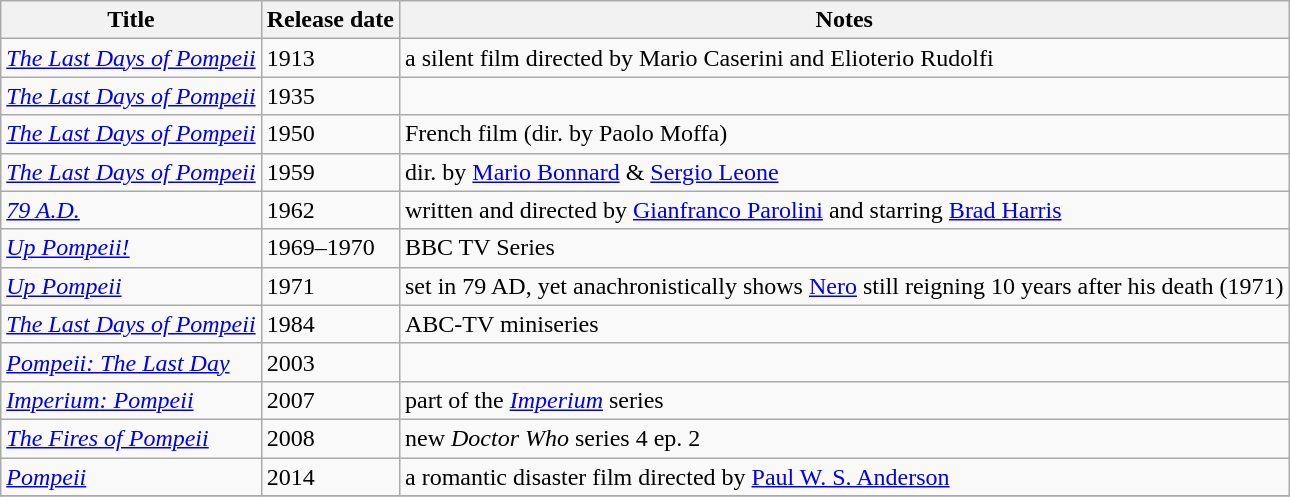<table class="wikitable sortable">
<tr>
<th scope="col">Title</th>
<th scope="col">Release date</th>
<th scope="col" class="unsortable">Notes</th>
</tr>
<tr>
<td><em><a href='#'>The Last Days of Pompeii</a></em></td>
<td>1913</td>
<td>a silent film directed by Mario Caserini and Elioterio Rudolfi</td>
</tr>
<tr>
<td><em><a href='#'>The Last Days of Pompeii</a></em></td>
<td>1935</td>
<td></td>
</tr>
<tr>
<td><em><a href='#'>The Last Days of Pompeii</a></em></td>
<td>1950</td>
<td>French film (dir. by Paolo Moffa)</td>
</tr>
<tr>
<td><em><a href='#'>The Last Days of Pompeii</a></em></td>
<td>1959</td>
<td>dir. by <a href='#'>Mario Bonnard</a> & <a href='#'>Sergio Leone</a></td>
</tr>
<tr>
<td><em><a href='#'>79 A.D.</a></em></td>
<td>1962</td>
<td>written and directed  by <a href='#'>Gianfranco Parolini</a> and starring <a href='#'>Brad Harris</a></td>
</tr>
<tr>
<td><em><a href='#'>Up Pompeii!</a></em></td>
<td>1969–1970</td>
<td>BBC TV Series</td>
</tr>
<tr>
<td><em><a href='#'>Up Pompeii</a></em></td>
<td>1971</td>
<td>set in 79 AD, yet anachronistically shows <a href='#'>Nero</a> still reigning 10 years after his death (1971)</td>
</tr>
<tr>
<td><em><a href='#'>The Last Days of Pompeii</a></em></td>
<td>1984</td>
<td>ABC-TV miniseries</td>
</tr>
<tr>
<td><em><a href='#'>Pompeii: The Last Day</a></em></td>
<td>2003</td>
<td></td>
</tr>
<tr>
<td><em><a href='#'>Imperium: Pompeii</a></em></td>
<td>2007</td>
<td>part of the <em><a href='#'>Imperium</a></em> series</td>
</tr>
<tr>
<td><em><a href='#'>The Fires of Pompeii</a></em></td>
<td>2008</td>
<td>new <em>Doctor Who</em> series 4 ep. 2</td>
</tr>
<tr>
<td><em><a href='#'>Pompeii</a></em></td>
<td>2014</td>
<td>a romantic disaster film directed by <a href='#'>Paul W. S. Anderson</a></td>
</tr>
<tr>
</tr>
</table>
